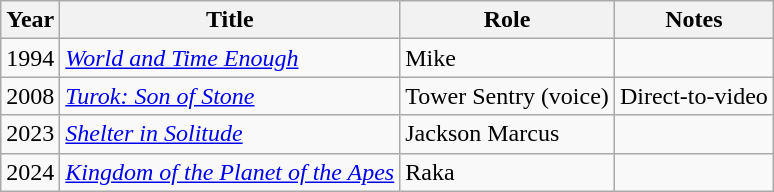<table class="wikitable sortable">
<tr>
<th>Year</th>
<th>Title</th>
<th>Role</th>
<th>Notes</th>
</tr>
<tr>
<td>1994</td>
<td><em><a href='#'>World and Time Enough</a></em></td>
<td>Mike</td>
<td></td>
</tr>
<tr>
<td>2008</td>
<td><em><a href='#'>Turok: Son of Stone</a></em></td>
<td>Tower Sentry (voice)</td>
<td>Direct-to-video</td>
</tr>
<tr>
<td>2023</td>
<td><em><a href='#'>Shelter in Solitude</a></em></td>
<td>Jackson Marcus</td>
<td></td>
</tr>
<tr>
<td>2024</td>
<td><em><a href='#'>Kingdom of the Planet of the Apes</a></em></td>
<td>Raka</td>
<td></td>
</tr>
</table>
